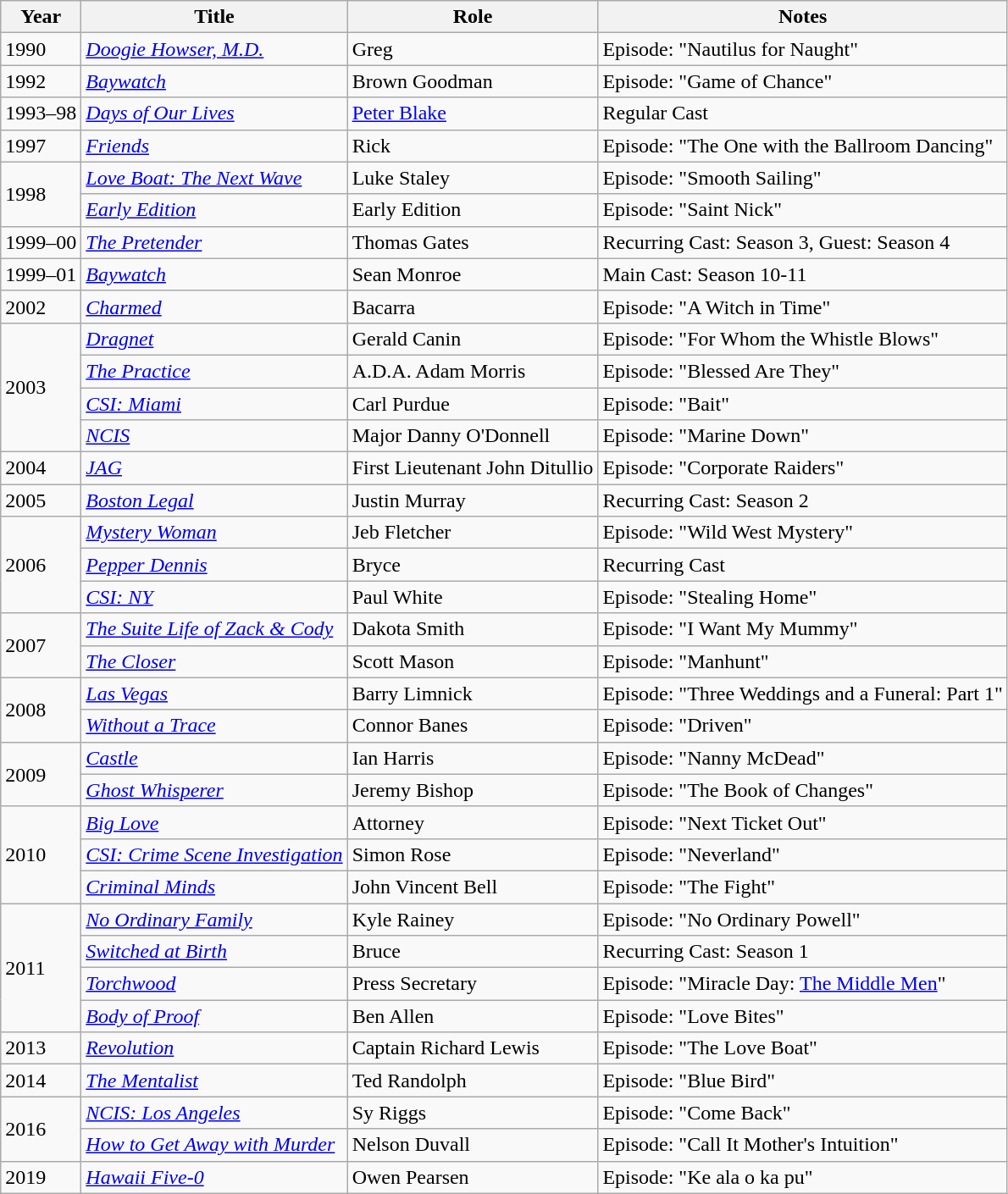<table class="wikitable sortable">
<tr>
<th>Year</th>
<th>Title</th>
<th>Role</th>
<th>Notes</th>
</tr>
<tr>
<td>1990</td>
<td><em><a href='#'>Doogie Howser, M.D.</a></em></td>
<td>Greg</td>
<td>Episode: "Nautilus for Naught"</td>
</tr>
<tr>
<td>1992</td>
<td><em><a href='#'>Baywatch</a></em></td>
<td>Brown Goodman</td>
<td>Episode: "Game of Chance"</td>
</tr>
<tr>
<td>1993–98</td>
<td><em><a href='#'>Days of Our Lives</a></em></td>
<td><a href='#'>Peter Blake</a></td>
<td>Regular Cast</td>
</tr>
<tr>
<td>1997</td>
<td><em><a href='#'>Friends</a></em></td>
<td>Rick</td>
<td>Episode: "The One with the Ballroom Dancing"</td>
</tr>
<tr>
<td rowspan="2">1998</td>
<td><em><a href='#'>Love Boat: The Next Wave</a></em></td>
<td>Luke Staley</td>
<td>Episode: "Smooth Sailing"</td>
</tr>
<tr>
<td><em><a href='#'>Early Edition</a></em></td>
<td>Early Edition</td>
<td>Episode: "Saint Nick"</td>
</tr>
<tr>
<td>1999–00</td>
<td><a href='#'><em>The Pretender</em></a></td>
<td>Thomas Gates</td>
<td>Recurring Cast: Season 3, Guest: Season 4</td>
</tr>
<tr>
<td>1999–01</td>
<td><em><a href='#'>Baywatch</a></em></td>
<td>Sean Monroe</td>
<td>Main Cast: Season 10-11</td>
</tr>
<tr>
<td>2002</td>
<td><em><a href='#'>Charmed</a></em></td>
<td>Bacarra</td>
<td>Episode: "A Witch in Time"</td>
</tr>
<tr>
<td rowspan="4">2003</td>
<td><a href='#'><em>Dragnet</em></a></td>
<td>Gerald Canin</td>
<td>Episode: "For Whom the Whistle Blows"</td>
</tr>
<tr>
<td><em><a href='#'>The Practice</a></em></td>
<td>A.D.A. Adam Morris</td>
<td>Episode: "Blessed Are They"</td>
</tr>
<tr>
<td><em><a href='#'>CSI: Miami</a></em></td>
<td>Carl Purdue</td>
<td>Episode: "Bait"</td>
</tr>
<tr>
<td><a href='#'><em>NCIS</em></a></td>
<td>Major Danny O'Donnell</td>
<td>Episode: "Marine Down"</td>
</tr>
<tr>
<td>2004</td>
<td><a href='#'><em>JAG</em></a></td>
<td>First Lieutenant John Ditullio</td>
<td>Episode: "Corporate Raiders"</td>
</tr>
<tr>
<td>2005</td>
<td><em><a href='#'>Boston Legal</a></em></td>
<td>Justin Murray</td>
<td>Recurring Cast: Season 2</td>
</tr>
<tr>
<td rowspan="3">2006</td>
<td><em><a href='#'>Mystery Woman</a></em></td>
<td>Jeb Fletcher</td>
<td>Episode: "Wild West Mystery"</td>
</tr>
<tr>
<td><em><a href='#'>Pepper Dennis</a></em></td>
<td>Bryce</td>
<td>Recurring Cast</td>
</tr>
<tr>
<td><em><a href='#'>CSI: NY</a></em></td>
<td>Paul White</td>
<td>Episode: "Stealing Home"</td>
</tr>
<tr>
<td rowspan="2">2007</td>
<td><em><a href='#'>The Suite Life of Zack & Cody</a></em></td>
<td>Dakota Smith</td>
<td>Episode: "I Want My Mummy"</td>
</tr>
<tr>
<td><em><a href='#'>The Closer</a></em></td>
<td>Scott Mason</td>
<td>Episode: "Manhunt"</td>
</tr>
<tr>
<td rowspan="2">2008</td>
<td><a href='#'><em>Las Vegas</em></a></td>
<td>Barry Limnick</td>
<td>Episode: "Three Weddings and a Funeral: Part 1"</td>
</tr>
<tr>
<td><em><a href='#'>Without a Trace</a></em></td>
<td>Connor Banes</td>
<td>Episode: "Driven"</td>
</tr>
<tr>
<td rowspan="2">2009</td>
<td><a href='#'><em>Castle</em></a></td>
<td>Ian Harris</td>
<td>Episode: "Nanny McDead"</td>
</tr>
<tr>
<td><em><a href='#'>Ghost Whisperer</a></em></td>
<td>Jeremy Bishop</td>
<td>Episode: "The Book of Changes"</td>
</tr>
<tr>
<td rowspan="3">2010</td>
<td><em><a href='#'>Big Love</a></em></td>
<td>Attorney</td>
<td>Episode: "Next Ticket Out"</td>
</tr>
<tr>
<td><em><a href='#'>CSI: Crime Scene Investigation</a></em></td>
<td>Simon Rose</td>
<td>Episode: "Neverland"</td>
</tr>
<tr>
<td><em><a href='#'>Criminal Minds</a></em></td>
<td>John Vincent Bell</td>
<td>Episode: "The Fight"</td>
</tr>
<tr>
<td rowspan="4">2011</td>
<td><em><a href='#'>No Ordinary Family</a></em></td>
<td>Kyle Rainey</td>
<td>Episode: "No Ordinary Powell"</td>
</tr>
<tr>
<td><a href='#'><em>Switched at Birth</em></a></td>
<td>Bruce</td>
<td>Recurring Cast: Season 1</td>
</tr>
<tr>
<td><em><a href='#'>Torchwood</a></em></td>
<td>Press Secretary</td>
<td>Episode: "Miracle Day: <a href='#'>The Middle Men</a>"</td>
</tr>
<tr>
<td><em><a href='#'>Body of Proof</a></em></td>
<td>Ben Allen</td>
<td>Episode: "Love Bites"</td>
</tr>
<tr>
<td>2013</td>
<td><a href='#'><em>Revolution</em></a></td>
<td>Captain Richard Lewis</td>
<td>Episode: "The Love Boat"</td>
</tr>
<tr>
<td>2014</td>
<td><em><a href='#'>The Mentalist</a></em></td>
<td>Ted Randolph</td>
<td>Episode: "Blue Bird"</td>
</tr>
<tr>
<td rowspan="2">2016</td>
<td><em><a href='#'>NCIS: Los Angeles</a></em></td>
<td>Sy Riggs</td>
<td>Episode: "Come Back"</td>
</tr>
<tr>
<td><em><a href='#'>How to Get Away with Murder</a></em></td>
<td>Nelson Duvall</td>
<td>Episode: "Call It Mother's Intuition"</td>
</tr>
<tr>
<td>2019</td>
<td><a href='#'><em>Hawaii Five-0</em></a></td>
<td>Owen Pearsen</td>
<td>Episode: "Ke ala o ka pu"</td>
</tr>
</table>
